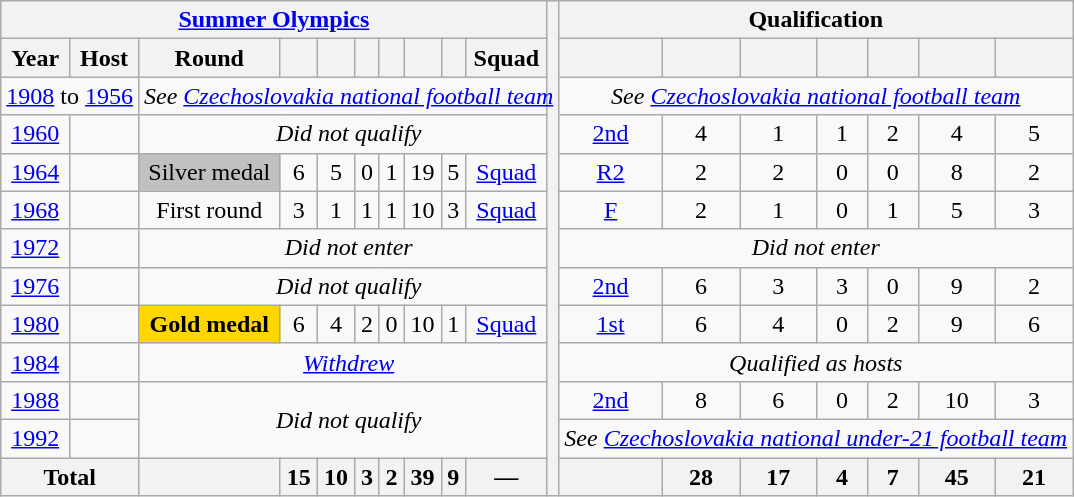<table class="wikitable" style="text-align: center;font-size:100%;">
<tr>
<th colspan="10"><a href='#'>Summer Olympics</a></th>
<th rowspan="13"></th>
<th colspan="7">Qualification</th>
</tr>
<tr>
<th>Year</th>
<th>Host</th>
<th>Round</th>
<th></th>
<th></th>
<th></th>
<th></th>
<th></th>
<th></th>
<th>Squad</th>
<th></th>
<th></th>
<th></th>
<th></th>
<th></th>
<th></th>
<th></th>
</tr>
<tr>
<td colspan="2"><a href='#'>1908</a> to <a href='#'>1956</a></td>
<td colspan="9"><em>See <a href='#'>Czechoslovakia national football team</a></em></td>
<td colspan="7"><em>See <a href='#'>Czechoslovakia national football team</a></em></td>
</tr>
<tr>
<td><a href='#'>1960</a></td>
<td align=left></td>
<td colspan="9"><em>Did not qualify</em></td>
<td><a href='#'>2nd</a></td>
<td>4</td>
<td>1</td>
<td>1</td>
<td>2</td>
<td>4</td>
<td>5</td>
</tr>
<tr>
<td><a href='#'>1964</a></td>
<td align=left></td>
<td bgcolor="silver">Silver medal</td>
<td>6</td>
<td>5</td>
<td>0</td>
<td>1</td>
<td>19</td>
<td>5</td>
<td><a href='#'>Squad</a></td>
<td><a href='#'>R2</a></td>
<td>2</td>
<td>2</td>
<td>0</td>
<td>0</td>
<td>8</td>
<td>2</td>
</tr>
<tr>
<td><a href='#'>1968</a></td>
<td align=left></td>
<td>First round</td>
<td>3</td>
<td>1</td>
<td>1</td>
<td>1</td>
<td>10</td>
<td>3</td>
<td><a href='#'>Squad</a></td>
<td><a href='#'>F</a></td>
<td>2</td>
<td>1</td>
<td>0</td>
<td>1</td>
<td>5</td>
<td>3</td>
</tr>
<tr>
<td><a href='#'>1972</a></td>
<td align=left></td>
<td colspan="9"><em>Did not enter</em></td>
<td colspan="7"><em>Did not enter</em></td>
</tr>
<tr>
<td><a href='#'>1976</a></td>
<td align=left></td>
<td colspan="9"><em>Did not qualify</em></td>
<td><a href='#'>2nd</a></td>
<td>6</td>
<td>3</td>
<td>3</td>
<td>0</td>
<td>9</td>
<td>2</td>
</tr>
<tr>
<td><a href='#'>1980</a></td>
<td align=left></td>
<td bgcolor="gold"><strong>Gold medal</strong></td>
<td>6</td>
<td>4</td>
<td>2</td>
<td>0</td>
<td>10</td>
<td>1</td>
<td><a href='#'>Squad</a></td>
<td><a href='#'>1st</a></td>
<td>6</td>
<td>4</td>
<td>0</td>
<td>2</td>
<td>9</td>
<td>6</td>
</tr>
<tr>
<td><a href='#'>1984</a></td>
<td align=left></td>
<td colspan="9"><em><a href='#'>Withdrew</a></em></td>
<td colspan="7"><em>Qualified as hosts</em></td>
</tr>
<tr>
<td><a href='#'>1988</a></td>
<td align=left></td>
<td colspan="9" rowspan="2"><em>Did not qualify</em></td>
<td><a href='#'>2nd</a></td>
<td>8</td>
<td>6</td>
<td>0</td>
<td>2</td>
<td>10</td>
<td>3</td>
</tr>
<tr>
<td><a href='#'>1992</a></td>
<td align=left></td>
<td colspan="7"><em>See <a href='#'>Czechoslovakia national under-21 football team</a></em></td>
</tr>
<tr>
<th colspan="2">Total</th>
<th></th>
<th>15</th>
<th>10</th>
<th>3</th>
<th>2</th>
<th>39</th>
<th>9</th>
<th>—</th>
<th></th>
<th>28</th>
<th>17</th>
<th>4</th>
<th>7</th>
<th>45</th>
<th>21</th>
</tr>
</table>
